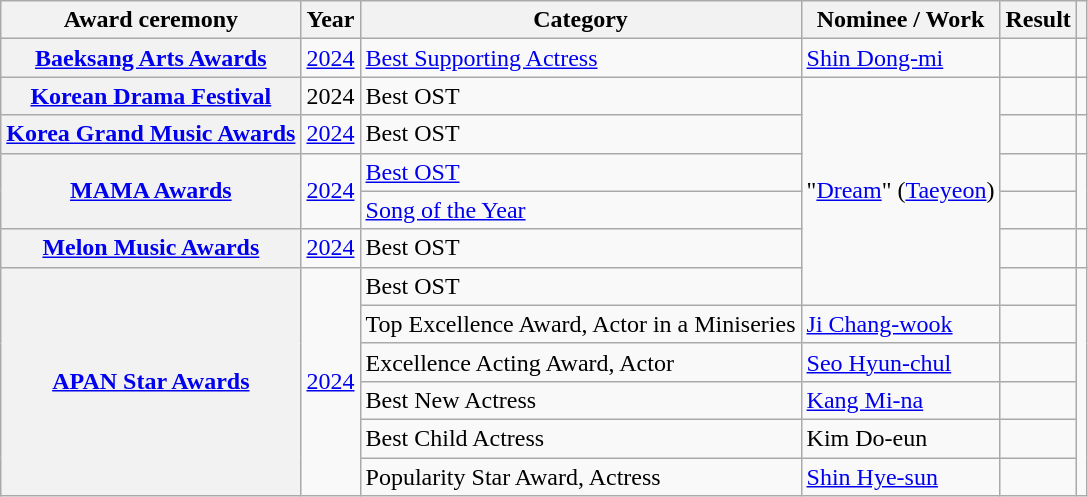<table class="wikitable plainrowheaders sortable">
<tr>
<th scope="col">Award ceremony</th>
<th scope="col">Year</th>
<th scope="col">Category</th>
<th scope="col">Nominee / Work</th>
<th scope="col">Result</th>
<th scope="col" class="unsortable"></th>
</tr>
<tr>
<th scope="row"><a href='#'>Baeksang Arts Awards</a></th>
<td style="text-align:center"><a href='#'>2024</a></td>
<td><a href='#'>Best Supporting Actress</a></td>
<td><a href='#'>Shin Dong-mi</a></td>
<td></td>
<td style="text-align:center"></td>
</tr>
<tr>
<th scope="row"><a href='#'>Korean Drama Festival</a></th>
<td style="text-align:center">2024</td>
<td>Best OST</td>
<td rowspan="6">"<a href='#'>Dream</a>" (<a href='#'>Taeyeon</a>)</td>
<td></td>
<td style="text-align:center"></td>
</tr>
<tr>
<th scope="row"><a href='#'>Korea Grand Music Awards</a></th>
<td style="text-align:center"><a href='#'>2024</a></td>
<td>Best OST</td>
<td></td>
<td style="text-align:center"></td>
</tr>
<tr>
<th rowspan="2" scope="row"><a href='#'>MAMA Awards</a></th>
<td rowspan="2" style="text-align:center"><a href='#'>2024</a></td>
<td><a href='#'>Best OST</a></td>
<td></td>
<td rowspan="2" style="text-align:center"></td>
</tr>
<tr>
<td><a href='#'>Song of the Year</a></td>
<td></td>
</tr>
<tr>
<th scope="row"><a href='#'>Melon Music Awards</a></th>
<td style="text-align:center"><a href='#'>2024</a></td>
<td>Best OST</td>
<td></td>
<td style="text-align:center"></td>
</tr>
<tr>
<th rowspan="6" scope="row"><a href='#'>APAN Star Awards</a></th>
<td rowspan="6" style="text-align:center"><a href='#'>2024</a></td>
<td>Best OST</td>
<td></td>
<td rowspan="6" style="text-align:center"></td>
</tr>
<tr>
<td>Top Excellence Award, Actor in a Miniseries</td>
<td><a href='#'>Ji Chang-wook</a></td>
<td></td>
</tr>
<tr>
<td>Excellence Acting Award, Actor</td>
<td><a href='#'>Seo Hyun-chul</a></td>
<td></td>
</tr>
<tr>
<td>Best New Actress</td>
<td><a href='#'>Kang Mi-na</a></td>
<td></td>
</tr>
<tr>
<td>Best Child Actress</td>
<td>Kim Do-eun</td>
<td></td>
</tr>
<tr>
<td>Popularity Star Award, Actress</td>
<td><a href='#'>Shin Hye-sun</a></td>
<td></td>
</tr>
</table>
